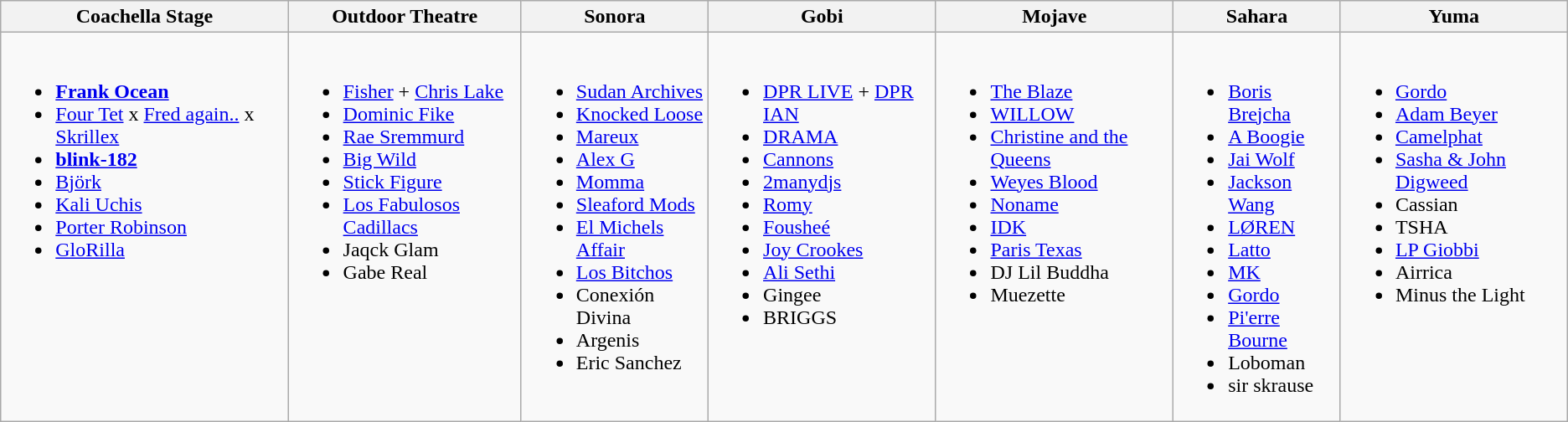<table class="wikitable">
<tr>
<th>Coachella Stage</th>
<th>Outdoor Theatre</th>
<th>Sonora</th>
<th>Gobi</th>
<th>Mojave</th>
<th>Sahara</th>
<th>Yuma</th>
</tr>
<tr valign="top">
<td><br><ul><li><strong><a href='#'>Frank Ocean</a></strong> </li><li><a href='#'>Four Tet</a> x <a href='#'>Fred again..</a> x <a href='#'>Skrillex</a> </li><li><strong><a href='#'>blink-182</a></strong> </li><li><a href='#'>Björk</a></li><li><a href='#'>Kali Uchis</a></li><li><a href='#'>Porter Robinson</a></li><li><a href='#'>GloRilla</a></li></ul></td>
<td><br><ul><li><a href='#'>Fisher</a> + <a href='#'>Chris Lake</a></li><li><a href='#'>Dominic Fike</a></li><li><a href='#'>Rae Sremmurd</a></li><li><a href='#'>Big Wild</a></li><li><a href='#'>Stick Figure</a></li><li><a href='#'>Los Fabulosos Cadillacs</a></li><li>Jaqck Glam </li><li>Gabe Real </li></ul></td>
<td><br><ul><li><a href='#'>Sudan Archives</a></li><li><a href='#'>Knocked Loose</a></li><li><a href='#'>Mareux</a></li><li><a href='#'>Alex G</a></li><li><a href='#'>Momma</a></li><li><a href='#'>Sleaford Mods</a></li><li><a href='#'>El Michels Affair</a></li><li><a href='#'>Los Bitchos</a></li><li>Conexión Divina</li><li>Argenis </li><li>Eric Sanchez </li></ul></td>
<td><br><ul><li><a href='#'>DPR LIVE</a> + <a href='#'>DPR IAN</a></li><li><a href='#'>DRAMA</a></li><li><a href='#'>Cannons</a></li><li><a href='#'>2manydjs</a></li><li><a href='#'>Romy</a></li><li><a href='#'>Fousheé</a></li><li><a href='#'>Joy Crookes</a></li><li><a href='#'>Ali Sethi</a></li><li>Gingee </li><li>BRIGGS </li></ul></td>
<td><br><ul><li><a href='#'>The Blaze</a></li><li><a href='#'>WILLOW</a></li><li><a href='#'>Christine and the Queens</a></li><li><a href='#'>Weyes Blood</a></li><li><a href='#'>Noname</a></li><li><a href='#'>IDK</a></li><li><a href='#'>Paris Texas</a></li><li>DJ Lil Buddha </li><li>Muezette </li></ul></td>
<td><br><ul><li><a href='#'>Boris Brejcha</a></li><li><a href='#'>A Boogie</a></li><li><a href='#'>Jai Wolf</a></li><li><a href='#'>Jackson Wang</a></li><li><a href='#'>LØREN</a> </li><li><a href='#'>Latto</a></li><li><a href='#'>MK</a> </li><li><a href='#'>Gordo</a> </li><li><a href='#'>Pi'erre Bourne</a></li><li>Loboman </li><li>sir skrause </li></ul></td>
<td><br><ul><li><a href='#'>Gordo</a> </li><li><a href='#'>Adam Beyer</a></li><li><a href='#'>Camelphat</a></li><li><a href='#'>Sasha & John Digweed</a></li><li>Cassian</li><li>TSHA</li><li><a href='#'>LP Giobbi</a></li><li>Airrica</li><li>Minus the Light</li></ul></td>
</tr>
</table>
